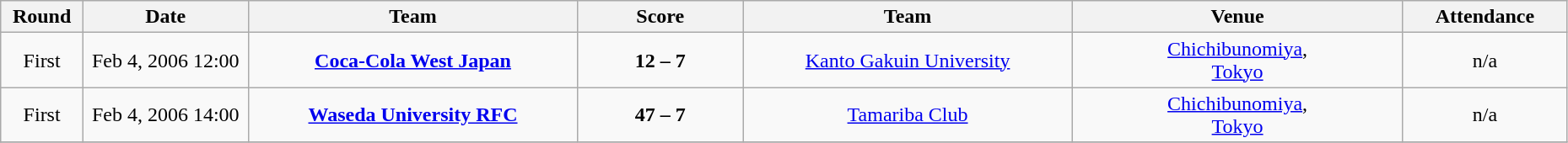<table class="wikitable" style="text-align: center;">
<tr>
<th width=5%>Round</th>
<th width=10%>Date</th>
<th width=20%>Team</th>
<th width=10%>Score</th>
<th width=20%>Team</th>
<th width=20%>Venue</th>
<th width=10%>Attendance</th>
</tr>
<tr>
<td>First</td>
<td>Feb 4, 2006 12:00<br></td>
<td><strong><a href='#'>Coca-Cola West Japan</a></strong></td>
<td><strong>12 – 7</strong><br></td>
<td><a href='#'>Kanto Gakuin University</a></td>
<td><a href='#'>Chichibunomiya</a>,<br><a href='#'>Tokyo</a></td>
<td>n/a</td>
</tr>
<tr>
<td>First</td>
<td>Feb 4, 2006 14:00<br></td>
<td><strong><a href='#'>Waseda University RFC</a></strong></td>
<td><strong>47 – 7</strong><br></td>
<td><a href='#'>Tamariba Club</a></td>
<td><a href='#'>Chichibunomiya</a>,<br><a href='#'>Tokyo</a></td>
<td>n/a</td>
</tr>
<tr>
</tr>
</table>
